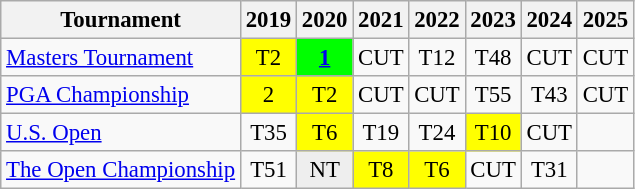<table class="wikitable" style="font-size:95%;text-align:center;">
<tr>
<th>Tournament</th>
<th>2019</th>
<th>2020</th>
<th>2021</th>
<th>2022</th>
<th>2023</th>
<th>2024</th>
<th>2025</th>
</tr>
<tr>
<td align=left><a href='#'>Masters Tournament</a></td>
<td style="background:yellow;">T2</td>
<td style="background:lime;"><strong><a href='#'>1</a></strong></td>
<td>CUT</td>
<td>T12</td>
<td>T48</td>
<td>CUT</td>
<td>CUT</td>
</tr>
<tr>
<td align=left><a href='#'>PGA Championship</a></td>
<td style="background:yellow;">2</td>
<td style="background:yellow;">T2</td>
<td>CUT</td>
<td>CUT</td>
<td>T55</td>
<td>T43</td>
<td>CUT</td>
</tr>
<tr>
<td align=left><a href='#'>U.S. Open</a></td>
<td>T35</td>
<td style="background:yellow;">T6</td>
<td>T19</td>
<td>T24</td>
<td style="background:yellow;">T10</td>
<td>CUT</td>
<td></td>
</tr>
<tr>
<td align=left><a href='#'>The Open Championship</a></td>
<td>T51</td>
<td style="background:#eeeeee;">NT</td>
<td style="background:yellow;">T8</td>
<td style="background:yellow;">T6</td>
<td>CUT</td>
<td>T31</td>
<td></td>
</tr>
</table>
